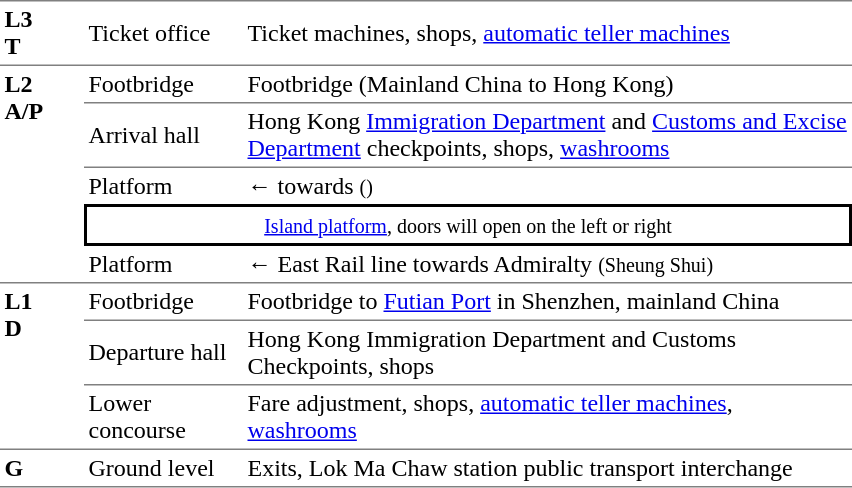<table border=0 cellspacing=0 cellpadding=3>
<tr>
<td style="border-bottom:solid 1px gray;border-top:solid 1px gray;width:50px;vertical-align:top;"><strong>L3<br>T</strong></td>
<td style="border-top:solid 1px gray;border-bottom:solid 1px gray;width:100px;">Ticket office</td>
<td style="border-top:solid 1px gray;border-bottom:solid 1px gray;width:400px;">Ticket machines, shops, <a href='#'>automatic teller machines</a></td>
</tr>
<tr>
<td style="border-bottom:solid 1px gray;vertical-align:top;" rowspan=5><strong>L2<br>A/P</strong></td>
<td style="border-bottom:solid 1px gray;">Footbridge</td>
<td style="border-bottom:solid 1px gray;">Footbridge (Mainland China to Hong Kong)</td>
</tr>
<tr>
<td style="border-bottom:solid 1px gray;">Arrival hall</td>
<td style="border-bottom:solid 1px gray;">Hong Kong <a href='#'>Immigration Department</a> and <a href='#'>Customs and Excise Department</a> checkpoints, shops, <a href='#'>washrooms</a></td>
</tr>
<tr>
<td>Platform </td>
<td>←  towards  <small>()</small></td>
</tr>
<tr>
<td style="border-top:solid 2px black;border-right:solid 2px black;border-left:solid 2px black;border-bottom:solid 2px black;text-align:center;" colspan=2><small><a href='#'>Island platform</a>, doors will open on the left or right</small></td>
</tr>
<tr>
<td style="border-bottom:solid 1px gray;">Platform </td>
<td style="border-bottom:solid 1px gray;">←  East Rail line towards Admiralty <small>(Sheung Shui)</small></td>
</tr>
<tr>
<td style="border-bottom:solid 1px gray;vertical-align:top;" rowspan=3><strong>L1<br>D</strong></td>
<td style="border-bottom:solid 1px gray;">Footbridge</td>
<td style="border-bottom:solid 1px gray;">Footbridge to <a href='#'>Futian Port</a> in Shenzhen, mainland China</td>
</tr>
<tr>
<td style="border-bottom:solid 1px gray;">Departure hall</td>
<td style="border-bottom:solid 1px gray;">Hong Kong Immigration Department and Customs Checkpoints, shops</td>
</tr>
<tr>
<td style="border-bottom:solid 1px gray;">Lower concourse</td>
<td style="border-bottom:solid 1px gray;">Fare adjustment, shops, <a href='#'>automatic teller machines</a>, <a href='#'>washrooms</a></td>
</tr>
<tr>
<td style="border-bottom:solid 1px gray;"><strong>G</strong></td>
<td style="border-bottom:solid 1px gray;">Ground level</td>
<td style="border-bottom:solid 1px gray;">Exits, Lok Ma Chaw station public transport interchange</td>
</tr>
</table>
